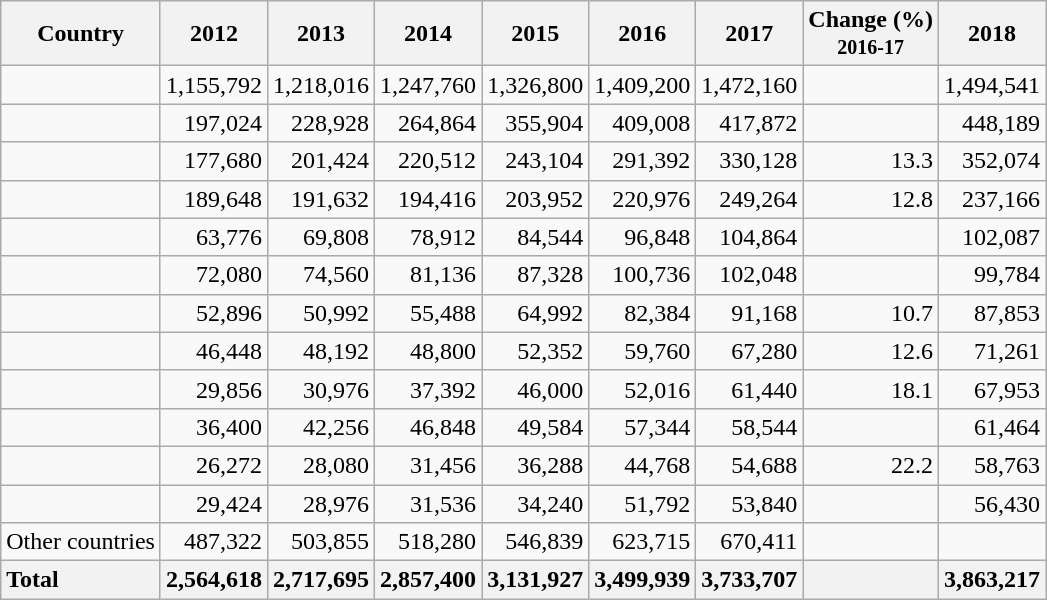<table class="wikitable sortable" style="text-align:right">
<tr>
<th>Country</th>
<th>2012</th>
<th>2013</th>
<th>2014</th>
<th>2015</th>
<th>2016</th>
<th>2017</th>
<th>Change (%)<br><small>2016-17</small></th>
<th>2018</th>
</tr>
<tr>
<td style="text-align:left"></td>
<td>1,155,792</td>
<td>1,218,016</td>
<td>1,247,760</td>
<td>1,326,800</td>
<td>1,409,200</td>
<td>1,472,160</td>
<td> </td>
<td>1,494,541</td>
</tr>
<tr>
<td style="text-align:left"></td>
<td>197,024</td>
<td>228,928</td>
<td>264,864</td>
<td>355,904</td>
<td>409,008</td>
<td>417,872</td>
<td> </td>
<td>448,189</td>
</tr>
<tr>
<td style="text-align:left"></td>
<td>177,680</td>
<td>201,424</td>
<td>220,512</td>
<td>243,104</td>
<td>291,392</td>
<td>330,128</td>
<td> 13.3</td>
<td>352,074</td>
</tr>
<tr>
<td style="text-align:left"></td>
<td>189,648</td>
<td>191,632</td>
<td>194,416</td>
<td>203,952</td>
<td>220,976</td>
<td>249,264</td>
<td> 12.8</td>
<td>237,166</td>
</tr>
<tr>
<td style="text-align:left"></td>
<td>63,776</td>
<td>69,808</td>
<td>78,912</td>
<td>84,544</td>
<td>96,848</td>
<td>104,864</td>
<td> </td>
<td>102,087</td>
</tr>
<tr>
<td style="text-align:left"></td>
<td>72,080</td>
<td>74,560</td>
<td>81,136</td>
<td>87,328</td>
<td>100,736</td>
<td>102,048</td>
<td> </td>
<td>99,784</td>
</tr>
<tr>
<td style="text-align:left"></td>
<td>52,896</td>
<td>50,992</td>
<td>55,488</td>
<td>64,992</td>
<td>82,384</td>
<td>91,168</td>
<td> 10.7</td>
<td>87,853</td>
</tr>
<tr>
<td style="text-align:left"></td>
<td>46,448</td>
<td>48,192</td>
<td>48,800</td>
<td>52,352</td>
<td>59,760</td>
<td>67,280</td>
<td> 12.6</td>
<td>71,261</td>
</tr>
<tr>
<td style="text-align:left"></td>
<td>29,856</td>
<td>30,976</td>
<td>37,392</td>
<td>46,000</td>
<td>52,016</td>
<td>61,440</td>
<td> 18.1</td>
<td>67,953</td>
</tr>
<tr>
<td style="text-align:left"></td>
<td>36,400</td>
<td>42,256</td>
<td>46,848</td>
<td>49,584</td>
<td>57,344</td>
<td>58,544</td>
<td> </td>
<td>61,464</td>
</tr>
<tr>
<td style="text-align:left"></td>
<td>26,272</td>
<td>28,080</td>
<td>31,456</td>
<td>36,288</td>
<td>44,768</td>
<td>54,688</td>
<td> 22.2</td>
<td>58,763</td>
</tr>
<tr>
<td style="text-align:left"></td>
<td>29,424</td>
<td>28,976</td>
<td>31,536</td>
<td>34,240</td>
<td>51,792</td>
<td>53,840</td>
<td> </td>
<td>56,430</td>
</tr>
<tr>
<td style="text-align:left">Other countries</td>
<td>487,322</td>
<td>503,855</td>
<td>518,280</td>
<td>546,839</td>
<td>623,715</td>
<td>670,411</td>
<td> </td>
<td></td>
</tr>
<tr>
<th style="text-align:left">Total</th>
<th>2,564,618</th>
<th>2,717,695</th>
<th>2,857,400</th>
<th>3,131,927</th>
<th>3,499,939</th>
<th>3,733,707</th>
<th> </th>
<th>3,863,217</th>
</tr>
</table>
